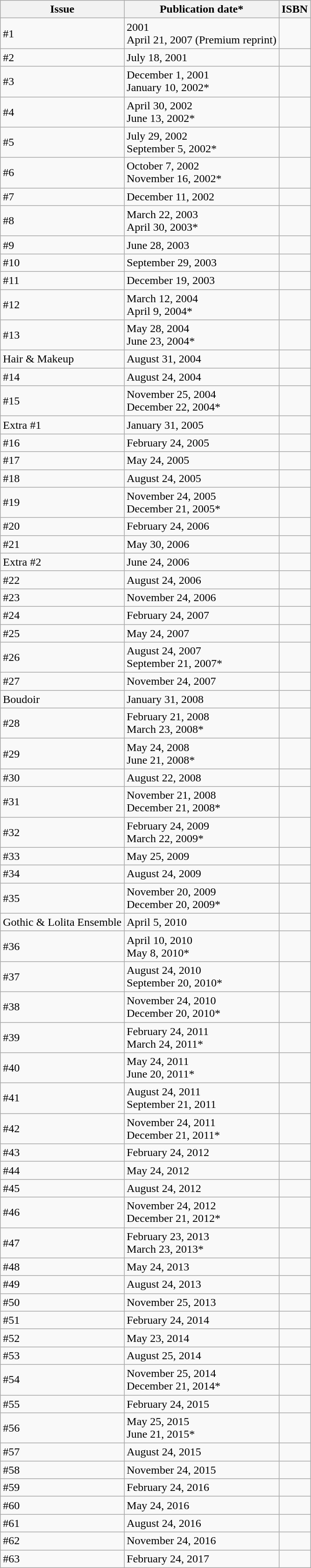<table class="wikitable">
<tr>
<th>Issue</th>
<th>Publication date*</th>
<th>ISBN</th>
</tr>
<tr>
<td>#1</td>
<td>2001<br>April 21, 2007 (Premium reprint)</td>
<td><br></td>
</tr>
<tr>
<td>#2</td>
<td>July 18, 2001</td>
<td><br></td>
</tr>
<tr>
<td>#3</td>
<td>December 1, 2001<br>January 10, 2002*</td>
<td><br></td>
</tr>
<tr>
<td>#4</td>
<td>April 30, 2002<br>June 13, 2002*</td>
<td><br></td>
</tr>
<tr>
<td>#5</td>
<td>July 29, 2002<br>September 5, 2002*</td>
<td><br></td>
</tr>
<tr>
<td>#6</td>
<td>October 7, 2002<br>November 16, 2002*</td>
<td><br></td>
</tr>
<tr>
<td>#7</td>
<td>December 11, 2002</td>
<td><br></td>
</tr>
<tr>
<td>#8</td>
<td>March 22, 2003<br>April 30, 2003*</td>
<td><br></td>
</tr>
<tr>
<td>#9</td>
<td>June 28, 2003</td>
<td><br></td>
</tr>
<tr>
<td>#10</td>
<td>September 29, 2003</td>
<td><br></td>
</tr>
<tr>
<td>#11</td>
<td>December 19, 2003</td>
<td><br></td>
</tr>
<tr>
<td>#12</td>
<td>March 12, 2004<br>April 9, 2004*</td>
<td><br></td>
</tr>
<tr>
<td>#13</td>
<td>May 28, 2004<br>June 23, 2004*</td>
<td><br></td>
</tr>
<tr>
<td>Hair & Makeup</td>
<td>August 31, 2004</td>
<td><br></td>
</tr>
<tr>
<td>#14</td>
<td>August 24, 2004</td>
<td><br></td>
</tr>
<tr>
<td>#15</td>
<td>November 25, 2004<br>December 22, 2004*</td>
<td><br></td>
</tr>
<tr>
<td>Extra #1</td>
<td>January 31, 2005</td>
<td><br></td>
</tr>
<tr>
<td>#16</td>
<td>February 24, 2005</td>
<td><br></td>
</tr>
<tr>
<td>#17</td>
<td>May 24, 2005</td>
<td><br></td>
</tr>
<tr>
<td>#18</td>
<td>August 24, 2005</td>
<td><br></td>
</tr>
<tr>
<td>#19</td>
<td>November 24, 2005<br>December 21, 2005*</td>
<td><br></td>
</tr>
<tr>
<td>#20</td>
<td>February 24, 2006</td>
<td><br></td>
</tr>
<tr>
<td>#21</td>
<td>May 30, 2006</td>
<td><br></td>
</tr>
<tr>
<td>Extra #2</td>
<td>June 24, 2006</td>
<td><br></td>
</tr>
<tr>
<td>#22</td>
<td>August 24, 2006</td>
<td><br></td>
</tr>
<tr>
<td>#23</td>
<td>November 24, 2006</td>
<td><br></td>
</tr>
<tr>
<td>#24</td>
<td>February 24, 2007</td>
<td><br></td>
</tr>
<tr>
<td>#25</td>
<td>May 24, 2007</td>
<td><br></td>
</tr>
<tr>
<td>#26</td>
<td>August 24, 2007<br>September 21, 2007*</td>
<td><br></td>
</tr>
<tr>
<td>#27</td>
<td>November 24, 2007</td>
<td><br></td>
</tr>
<tr>
<td>Boudoir</td>
<td>January 31, 2008</td>
<td><br></td>
</tr>
<tr>
<td>#28</td>
<td>February 21, 2008<br>March 23, 2008*</td>
<td><br></td>
</tr>
<tr>
<td>#29</td>
<td>May 24, 2008<br>June 21, 2008*</td>
<td><br></td>
</tr>
<tr>
<td>#30</td>
<td>August 22, 2008</td>
<td><br></td>
</tr>
<tr>
<td>#31</td>
<td>November 21, 2008<br>December 21, 2008*</td>
<td><br></td>
</tr>
<tr>
<td>#32</td>
<td>February 24, 2009<br>March 22, 2009*</td>
<td><br></td>
</tr>
<tr>
<td>#33</td>
<td>May 25, 2009</td>
<td><br></td>
</tr>
<tr>
<td>#34</td>
<td>August 24, 2009</td>
<td><br></td>
</tr>
<tr>
<td>#35</td>
<td>November 20, 2009<br>December 20, 2009*</td>
<td><br></td>
</tr>
<tr>
<td>Gothic & Lolita Ensemble</td>
<td>April 5, 2010</td>
<td><br></td>
</tr>
<tr>
<td>#36</td>
<td>April 10, 2010<br>May 8, 2010*</td>
<td><br></td>
</tr>
<tr>
<td>#37</td>
<td>August 24, 2010<br>September 20, 2010*</td>
<td><br></td>
</tr>
<tr>
<td>#38</td>
<td>November 24, 2010<br>December 20, 2010*</td>
<td><br></td>
</tr>
<tr>
<td>#39</td>
<td>February 24, 2011<br>March 24, 2011*</td>
<td><br></td>
</tr>
<tr>
<td>#40</td>
<td>May 24, 2011<br>June 20, 2011*</td>
<td><br></td>
</tr>
<tr>
<td>#41</td>
<td>August 24, 2011<br>September 21, 2011</td>
<td><br></td>
</tr>
<tr>
<td>#42</td>
<td>November 24, 2011<br>December 21, 2011*</td>
<td><br></td>
</tr>
<tr>
<td>#43</td>
<td>February 24, 2012</td>
<td><br></td>
</tr>
<tr>
<td>#44</td>
<td>May 24, 2012</td>
<td><br></td>
</tr>
<tr>
<td>#45</td>
<td>August 24, 2012</td>
<td><br></td>
</tr>
<tr>
<td>#46</td>
<td>November 24, 2012<br>December 21, 2012*</td>
<td><br></td>
</tr>
<tr>
<td>#47</td>
<td>February 23, 2013<br>March 23, 2013*</td>
<td><br></td>
</tr>
<tr>
<td>#48</td>
<td>May 24, 2013</td>
<td><br></td>
</tr>
<tr>
<td>#49</td>
<td>August 24, 2013</td>
<td><br></td>
</tr>
<tr>
<td>#50</td>
<td>November 25, 2013</td>
<td><br></td>
</tr>
<tr>
<td>#51</td>
<td>February 24, 2014</td>
<td><br></td>
</tr>
<tr>
<td>#52</td>
<td>May 23, 2014</td>
<td><br></td>
</tr>
<tr>
<td>#53</td>
<td>August 25, 2014</td>
<td><br></td>
</tr>
<tr>
<td>#54</td>
<td>November 25, 2014<br>December 21, 2014*</td>
<td><br></td>
</tr>
<tr>
<td>#55</td>
<td>February 24, 2015</td>
<td><br></td>
</tr>
<tr>
<td>#56</td>
<td>May 25, 2015<br>June 21, 2015*</td>
<td><br></td>
</tr>
<tr>
<td>#57</td>
<td>August 24, 2015</td>
<td><br></td>
</tr>
<tr>
<td>#58</td>
<td>November 24, 2015</td>
<td><br></td>
</tr>
<tr>
<td>#59</td>
<td>February 24, 2016</td>
<td><br></td>
</tr>
<tr>
<td>#60</td>
<td>May 24, 2016</td>
<td><br></td>
</tr>
<tr>
<td>#61</td>
<td>August 24, 2016</td>
<td><br></td>
</tr>
<tr>
<td>#62</td>
<td>November 24, 2016</td>
<td><br></td>
</tr>
<tr>
<td>#63</td>
<td>February 24, 2017</td>
<td><br></td>
</tr>
</table>
